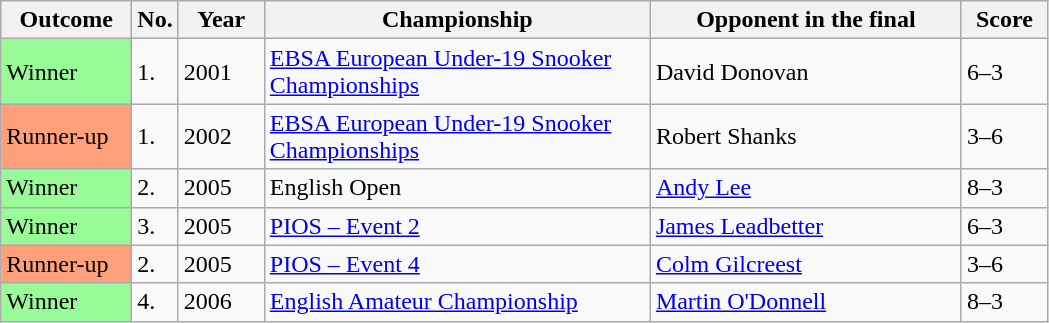<table class="sortable wikitable">
<tr>
<th width="80">Outcome</th>
<th width="20">No.</th>
<th width="50">Year</th>
<th style="width:250px;">Championship</th>
<th style="width:200px;">Opponent in the final</th>
<th style="width:50px;">Score</th>
</tr>
<tr>
<td style="background:#98FB98">Winner</td>
<td>1.</td>
<td>2001</td>
<td><a href='#'>EBSA European Under-19 Snooker Championships</a></td>
<td> David Donovan</td>
<td>6–3</td>
</tr>
<tr>
<td style="background:#ffa07a;">Runner-up</td>
<td>1.</td>
<td>2002</td>
<td><a href='#'>EBSA European Under-19 Snooker Championships</a></td>
<td> Robert Shanks</td>
<td>3–6</td>
</tr>
<tr>
<td style="background:#98FB98">Winner</td>
<td>2.</td>
<td>2005</td>
<td>English Open</td>
<td> <a href='#'>Andy Lee</a></td>
<td>8–3</td>
</tr>
<tr>
<td style="background:#98FB98">Winner</td>
<td>3.</td>
<td>2005</td>
<td><a href='#'>PIOS – Event 2</a></td>
<td> <a href='#'>James Leadbetter</a></td>
<td>6–3</td>
</tr>
<tr>
<td style="background:#ffa07a;">Runner-up</td>
<td>2.</td>
<td>2005</td>
<td><a href='#'>PIOS – Event 4</a></td>
<td> <a href='#'>Colm Gilcreest</a></td>
<td>3–6</td>
</tr>
<tr>
<td style="background:#98FB98">Winner</td>
<td>4.</td>
<td>2006</td>
<td><a href='#'>English Amateur Championship</a></td>
<td> <a href='#'>Martin O'Donnell</a></td>
<td>8–3</td>
</tr>
</table>
